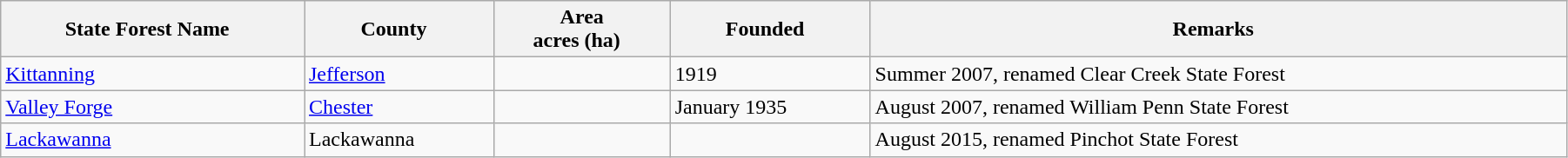<table class="wikitable sortable" style="width:95%">
<tr>
<th width="*"><strong>State Forest Name</strong>  </th>
<th width="*"><strong>County</strong>  </th>
<th width="*"><strong>Area</strong><br>acres (ha)  </th>
<th width="*"><strong>Founded</strong>  </th>
<th width="*"><strong>Remarks</strong>  </th>
</tr>
<tr>
<td><a href='#'>Kittanning</a></td>
<td><a href='#'>Jefferson</a></td>
<td></td>
<td>1919</td>
<td>Summer 2007, renamed Clear Creek State Forest</td>
</tr>
<tr>
<td><a href='#'>Valley Forge</a></td>
<td><a href='#'>Chester</a></td>
<td></td>
<td>January 1935</td>
<td>August 2007, renamed William Penn State Forest</td>
</tr>
<tr>
<td><a href='#'>Lackawanna</a></td>
<td>Lackawanna</td>
<td></td>
<td></td>
<td>August 2015, renamed Pinchot State Forest</td>
</tr>
</table>
